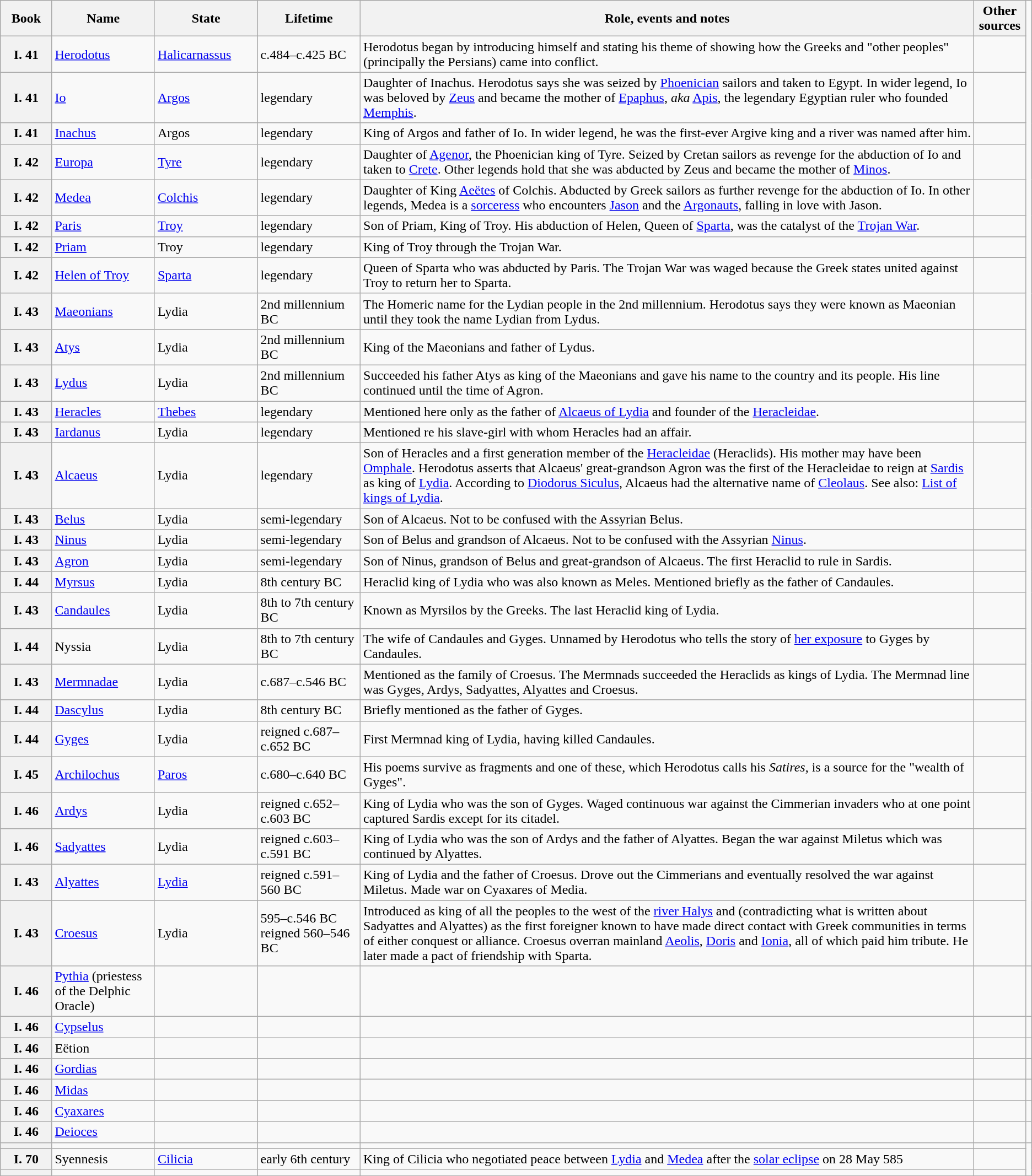<table class="wikitable sortable plainrowheaders">
<tr>
<th scope="col" width=05%>Book</th>
<th scope="col" width=10%>Name</th>
<th scope="col" width=10%>State</th>
<th scope="col" width=10%>Lifetime</th>
<th scope="col" class="unsortable" width=60%>Role, events and notes</th>
<th scope="col" class="unsortable" width=05%>Other<br>sources</th>
</tr>
<tr>
<th scope="row">I. 41</th>
<td><a href='#'>Herodotus</a></td>
<td><a href='#'>Halicarnassus</a></td>
<td>c.484–c.425 BC</td>
<td>Herodotus began by introducing himself and stating his theme of showing how the Greeks and "other peoples" (principally the Persians) came into conflict.</td>
<td align="center"></td>
</tr>
<tr>
<th scope="row">I. 41</th>
<td><a href='#'>Io</a></td>
<td><a href='#'>Argos</a></td>
<td>legendary</td>
<td>Daughter of Inachus. Herodotus says she was seized by <a href='#'>Phoenician</a> sailors and taken to Egypt. In wider legend, Io was beloved by <a href='#'>Zeus</a> and became the mother of <a href='#'>Epaphus</a>, <em>aka</em> <a href='#'>Apis</a>, the legendary Egyptian ruler who founded <a href='#'>Memphis</a>.</td>
<td align="center"></td>
</tr>
<tr>
<th scope="row">I. 41</th>
<td><a href='#'>Inachus</a></td>
<td>Argos</td>
<td>legendary</td>
<td>King of Argos and father of Io. In wider legend, he was the first-ever Argive king and a river was named after him.</td>
<td align="center"></td>
</tr>
<tr>
<th scope="row">I. 42</th>
<td><a href='#'>Europa</a></td>
<td><a href='#'>Tyre</a></td>
<td>legendary</td>
<td>Daughter of <a href='#'>Agenor</a>, the Phoenician king of Tyre. Seized by Cretan sailors as revenge for the abduction of Io and taken to <a href='#'>Crete</a>. Other legends hold that she was abducted by Zeus and became the mother of <a href='#'>Minos</a>.</td>
<td align="center"></td>
</tr>
<tr>
<th scope="row">I. 42</th>
<td><a href='#'>Medea</a></td>
<td><a href='#'>Colchis</a></td>
<td>legendary</td>
<td>Daughter of King <a href='#'>Aeëtes</a> of Colchis. Abducted by Greek sailors as further revenge for the abduction of Io. In other legends, Medea is a <a href='#'>sorceress</a> who encounters <a href='#'>Jason</a> and the <a href='#'>Argonauts</a>, falling in love with Jason.</td>
<td align="center"></td>
</tr>
<tr>
<th scope="row">I. 42</th>
<td><a href='#'>Paris</a></td>
<td><a href='#'>Troy</a></td>
<td>legendary</td>
<td>Son of Priam, King of Troy. His abduction of Helen, Queen of <a href='#'>Sparta</a>, was the catalyst of the <a href='#'>Trojan War</a>.</td>
<td align="center"></td>
</tr>
<tr>
<th scope="row">I. 42</th>
<td><a href='#'>Priam</a></td>
<td>Troy</td>
<td>legendary</td>
<td>King of Troy through the Trojan War.</td>
<td align="center"></td>
</tr>
<tr>
<th scope="row">I. 42</th>
<td><a href='#'>Helen of Troy</a></td>
<td><a href='#'>Sparta</a></td>
<td>legendary</td>
<td>Queen of Sparta who was abducted by Paris. The Trojan War was waged because the Greek states united against Troy to return her to Sparta.</td>
<td align="center"></td>
</tr>
<tr>
<th scope="row">I. 43</th>
<td><a href='#'>Maeonians</a></td>
<td>Lydia</td>
<td>2nd millennium BC</td>
<td>The Homeric name for the Lydian people in the 2nd millennium. Herodotus says they were known as Maeonian until they took the name Lydian from Lydus.</td>
<td align="center"></td>
</tr>
<tr>
<th scope="row">I. 43</th>
<td><a href='#'>Atys</a></td>
<td>Lydia</td>
<td>2nd millennium BC</td>
<td>King of the Maeonians and father of Lydus.</td>
<td align="center"></td>
</tr>
<tr>
<th scope="row">I. 43</th>
<td><a href='#'>Lydus</a></td>
<td>Lydia</td>
<td>2nd millennium BC</td>
<td>Succeeded his father Atys as king of the Maeonians and gave his name to the country and its people. His line continued until the time of Agron.</td>
<td align="center"></td>
</tr>
<tr>
<th scope="row">I. 43</th>
<td><a href='#'>Heracles</a></td>
<td><a href='#'>Thebes</a></td>
<td>legendary</td>
<td>Mentioned here only as the father of <a href='#'>Alcaeus of Lydia</a> and founder of the <a href='#'>Heracleidae</a>.</td>
<td align="center"></td>
</tr>
<tr>
<th scope="row">I. 43</th>
<td><a href='#'>Iardanus</a></td>
<td>Lydia</td>
<td>legendary</td>
<td>Mentioned re his slave-girl with whom Heracles had an affair.</td>
<td align="center"></td>
</tr>
<tr>
<th scope="row">I. 43</th>
<td><a href='#'>Alcaeus</a></td>
<td>Lydia</td>
<td>legendary</td>
<td>Son of Heracles and a first generation member of the <a href='#'>Heracleidae</a> (Heraclids). His mother may have been <a href='#'>Omphale</a>. Herodotus asserts that Alcaeus' great-grandson Agron was the first of the Heracleidae to reign at <a href='#'>Sardis</a> as king of <a href='#'>Lydia</a>. According to <a href='#'>Diodorus Siculus</a>, Alcaeus had the alternative name of <a href='#'>Cleolaus</a>. See also: <a href='#'>List of kings of Lydia</a>.</td>
<td align="center"></td>
</tr>
<tr>
<th scope="row">I. 43</th>
<td><a href='#'>Belus</a></td>
<td>Lydia</td>
<td>semi-legendary</td>
<td>Son of Alcaeus. Not to be confused with the Assyrian Belus.</td>
<td align="center"></td>
</tr>
<tr>
<th scope="row">I. 43</th>
<td><a href='#'>Ninus</a></td>
<td>Lydia</td>
<td>semi-legendary</td>
<td>Son of Belus and grandson of Alcaeus. Not to be confused with the Assyrian <a href='#'>Ninus</a>.</td>
<td align="center"></td>
</tr>
<tr>
<th scope="row">I. 43</th>
<td><a href='#'>Agron</a></td>
<td>Lydia</td>
<td>semi-legendary</td>
<td>Son of Ninus, grandson of Belus and great-grandson of Alcaeus. The first Heraclid to rule in Sardis.</td>
<td align="center"></td>
</tr>
<tr>
<th scope="row">I. 44</th>
<td><a href='#'>Myrsus</a></td>
<td>Lydia</td>
<td>8th century BC</td>
<td>Heraclid king of Lydia who was also known as Meles. Mentioned briefly as the father of Candaules.</td>
<td align="center"></td>
</tr>
<tr>
<th scope="row">I. 43</th>
<td><a href='#'>Candaules</a></td>
<td>Lydia</td>
<td>8th to 7th century BC</td>
<td>Known as Myrsilos by the Greeks. The last Heraclid king of Lydia.</td>
<td align="center"></td>
</tr>
<tr>
<th scope="row">I. 44</th>
<td>Nyssia</td>
<td>Lydia</td>
<td>8th to 7th century BC</td>
<td>The wife of Candaules and Gyges. Unnamed by Herodotus who tells the story of <a href='#'>her exposure</a> to Gyges by Candaules.</td>
<td align="center"></td>
</tr>
<tr>
<th scope="row">I. 43</th>
<td><a href='#'>Mermnadae</a></td>
<td>Lydia</td>
<td>c.687–c.546 BC</td>
<td>Mentioned as the family of Croesus. The Mermnads succeeded the Heraclids as kings of Lydia. The Mermnad line was Gyges, Ardys, Sadyattes, Alyattes and Croesus.</td>
<td align="center"></td>
</tr>
<tr>
<th scope="row">I. 44</th>
<td><a href='#'>Dascylus</a></td>
<td>Lydia</td>
<td>8th century BC</td>
<td>Briefly mentioned as the father of Gyges.</td>
<td align="center"></td>
</tr>
<tr>
<th scope="row">I. 44</th>
<td><a href='#'>Gyges</a></td>
<td>Lydia</td>
<td>reigned c.687–c.652 BC</td>
<td>First Mermnad king of Lydia, having killed Candaules.</td>
<td align="center"></td>
</tr>
<tr>
<th scope="row">I. 45</th>
<td><a href='#'>Archilochus</a></td>
<td><a href='#'>Paros</a></td>
<td>c.680–c.640 BC</td>
<td>His poems survive as fragments and one of these, which Herodotus calls his <em>Satires</em>, is a source for the "wealth of Gyges".</td>
<td align="center"></td>
</tr>
<tr>
<th scope="row">I. 46</th>
<td><a href='#'>Ardys</a></td>
<td>Lydia</td>
<td>reigned c.652–c.603 BC</td>
<td>King of Lydia who was the son of Gyges. Waged continuous war against the Cimmerian invaders who at one point captured Sardis except for its citadel.</td>
<td align="center"></td>
</tr>
<tr>
<th scope="row">I. 46</th>
<td><a href='#'>Sadyattes</a></td>
<td>Lydia</td>
<td>reigned c.603–c.591 BC</td>
<td>King of Lydia who was the son of Ardys and the father of Alyattes. Began the war against Miletus which was continued by Alyattes.</td>
<td align="center"></td>
</tr>
<tr>
<th scope="row">I. 43</th>
<td><a href='#'>Alyattes</a></td>
<td><a href='#'>Lydia</a></td>
<td>reigned c.591–560 BC</td>
<td>King of Lydia and the father of Croesus. Drove out the Cimmerians and eventually resolved the war against Miletus. Made war on Cyaxares of Media.</td>
<td align="center"></td>
</tr>
<tr>
<th scope="row">I. 43</th>
<td><a href='#'>Croesus</a></td>
<td>Lydia</td>
<td>595–c.546 BC<br>reigned 560–546 BC</td>
<td>Introduced as king of all the peoples to the west of the <a href='#'>river Halys</a> and (contradicting what is written about Sadyattes and Alyattes) as the first foreigner known to have made direct contact with Greek communities in terms of either conquest or alliance. Croesus overran mainland <a href='#'>Aeolis</a>, <a href='#'>Doris</a> and <a href='#'>Ionia</a>, all of which paid him tribute. He later made a pact of friendship with Sparta.</td>
<td align="center"></td>
</tr>
<tr>
<th scope="row">I. 46</th>
<td><a href='#'>Pythia</a> (priestess of the Delphic Oracle)</td>
<td></td>
<td></td>
<td></td>
<td></td>
<td align="center"></td>
</tr>
<tr>
<th scope="row">I. 46</th>
<td><a href='#'>Cypselus</a></td>
<td></td>
<td></td>
<td></td>
<td></td>
<td align="center"></td>
</tr>
<tr>
<th scope="row">I. 46</th>
<td>Eëtion</td>
<td></td>
<td></td>
<td></td>
<td></td>
<td align="center"></td>
</tr>
<tr>
<th scope="row">I. 46</th>
<td><a href='#'>Gordias</a></td>
<td></td>
<td></td>
<td></td>
<td></td>
<td align="center"></td>
</tr>
<tr>
<th scope="row">I. 46</th>
<td><a href='#'>Midas</a></td>
<td></td>
<td></td>
<td></td>
<td></td>
<td align="center"></td>
</tr>
<tr>
<th scope="row">I. 46</th>
<td><a href='#'>Cyaxares</a></td>
<td></td>
<td></td>
<td></td>
<td></td>
<td align="center"></td>
</tr>
<tr>
<th scope="row">I. 46</th>
<td><a href='#'>Deioces</a></td>
<td></td>
<td></td>
<td></td>
<td></td>
<td align="center"></td>
</tr>
<tr>
<th scope="row"></th>
<td></td>
<td></td>
<td></td>
<td></td>
<td align="center"></td>
</tr>
<tr>
<th scope="row">I. 70</th>
<td>Syennesis</td>
<td><a href='#'>Cilicia</a></td>
<td>early 6th century</td>
<td>King of Cilicia who negotiated peace between <a href='#'>Lydia</a> and <a href='#'>Medea</a> after the <a href='#'>solar eclipse</a> on 28 May 585</td>
<td align="center"></td>
</tr>
<tr>
<th scope="row"></th>
<td></td>
<td></td>
<td></td>
<td></td>
<td align="center"></td>
</tr>
<tr>
</tr>
</table>
